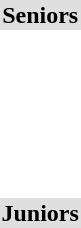<table>
<tr bgcolor="DFDFDF">
</tr>
<tr>
<th scope=row style="text-align:left"><br></th>
<td></td>
<td></td>
<td></td>
</tr>
<tr>
</tr>
<tr bgcolor="DFDFDF">
<td colspan="5" align="center"><strong>Seniors</strong></td>
</tr>
<tr>
<th scope=row style="text-align:left"><br></th>
<td></td>
<td></td>
<td></td>
</tr>
<tr>
<th scope=row style="text-align:left"><br></th>
<td></td>
<td></td>
<td></td>
</tr>
<tr>
<th scope=row style="text-align:left"><br></th>
<td></td>
<td> <br> </td>
<td></td>
</tr>
<tr>
<th scope=row style="text-align:left"><br></th>
<td></td>
<td></td>
<td></td>
</tr>
<tr>
<th scope=row style="text-align:left"><br></th>
<td></td>
<td></td>
<td></td>
</tr>
<tr bgcolor="DFDFDF">
<td colspan="5" align="center"><strong>Juniors</strong></td>
</tr>
<tr>
<th scope=row style="text-align:left"><br></th>
<td></td>
<td></td>
<td></td>
</tr>
<tr>
<th scope=row style="text-align:left"><br></th>
<td></td>
<td></td>
<td></td>
</tr>
<tr>
<th scope=row style="text-align:left"><br></th>
<td></td>
<td></td>
<td></td>
</tr>
<tr>
<th scope=row style="text-align:left"><br></th>
<td> <br> </td>
<td></td>
<td></td>
</tr>
<tr>
<th scope=row style="text-align:left"><br></th>
<td></td>
<td> <br> </td>
<td></td>
</tr>
</table>
